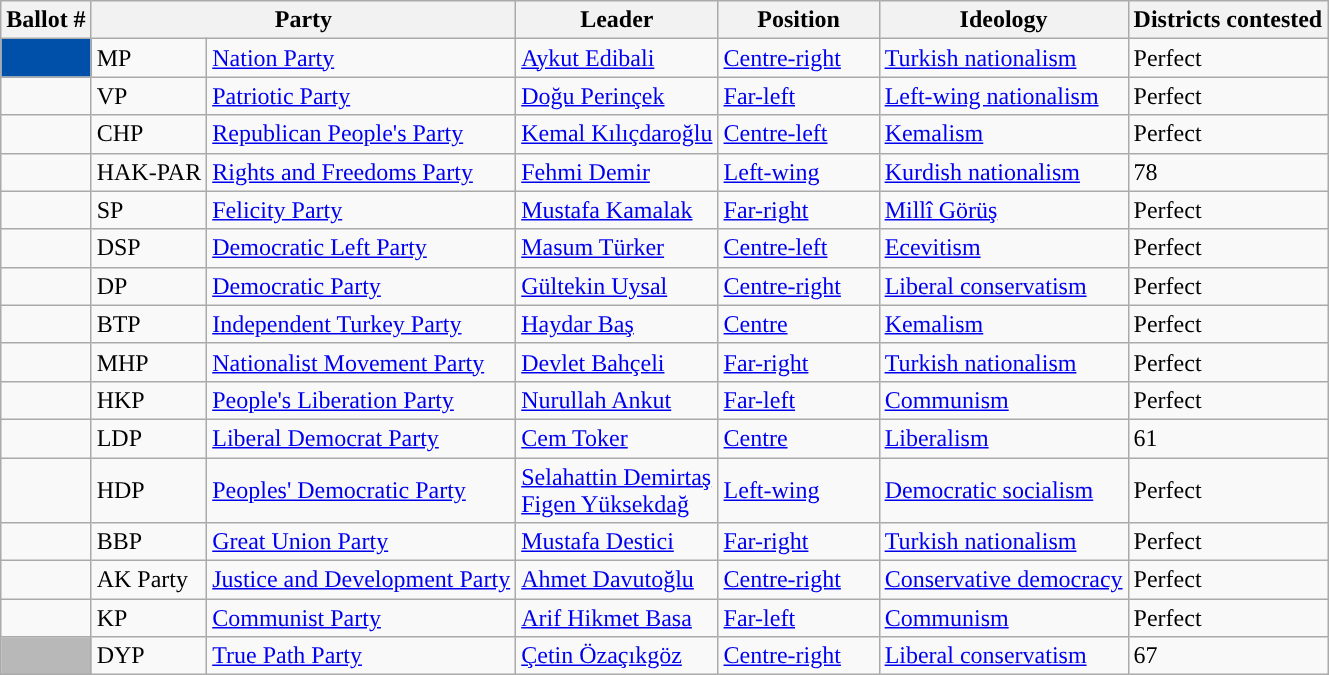<table class="wikitable">
<tr>
<th>Ballot #</th>
<th colspan="2">Party</th>
<th>Leader</th>
<th style="width:100px;">Position</th>
<th>Ideology</th>
<th>Districts contested</th>
</tr>
<tr>
<td style="background: #0050A9"></td>
<td>MP</td>
<td><a href='#'>Nation Party</a></td>
<td><a href='#'>Aykut Edibali</a></td>
<td><a href='#'>Centre-right</a></td>
<td><a href='#'>Turkish nationalism</a></td>
<td>Perfect</td>
</tr>
<tr>
<td style="background: "></td>
<td>VP</td>
<td><a href='#'>Patriotic Party</a></td>
<td><a href='#'>Doğu Perinçek</a></td>
<td><a href='#'>Far-left</a></td>
<td><a href='#'>Left-wing nationalism</a></td>
<td>Perfect</td>
</tr>
<tr>
<td style="background: "></td>
<td>CHP</td>
<td><a href='#'>Republican People's Party</a></td>
<td><a href='#'>Kemal Kılıçdaroğlu</a></td>
<td><a href='#'>Centre-left</a></td>
<td><a href='#'>Kemalism</a></td>
<td>Perfect</td>
</tr>
<tr>
<td style="background: "></td>
<td>HAK-PAR</td>
<td><a href='#'>Rights and Freedoms Party</a></td>
<td><a href='#'>Fehmi Demir</a></td>
<td><a href='#'>Left-wing</a></td>
<td><a href='#'>Kurdish nationalism</a></td>
<td>78</td>
</tr>
<tr>
<td style="background: "></td>
<td>SP</td>
<td><a href='#'>Felicity Party</a></td>
<td><a href='#'>Mustafa Kamalak</a></td>
<td><a href='#'>Far-right</a></td>
<td><a href='#'>Millî Görüş</a></td>
<td>Perfect</td>
</tr>
<tr>
<td style="background: "></td>
<td>DSP</td>
<td><a href='#'>Democratic Left Party</a></td>
<td><a href='#'>Masum Türker</a></td>
<td><a href='#'>Centre-left</a></td>
<td><a href='#'>Ecevitism</a></td>
<td>Perfect</td>
</tr>
<tr>
<td style="background: "></td>
<td>DP</td>
<td><a href='#'>Democratic Party</a></td>
<td><a href='#'>Gültekin Uysal</a></td>
<td><a href='#'>Centre-right</a></td>
<td><a href='#'>Liberal conservatism</a></td>
<td>Perfect</td>
</tr>
<tr>
<td style="background: "></td>
<td>BTP</td>
<td><a href='#'>Independent Turkey Party</a></td>
<td><a href='#'>Haydar Baş</a></td>
<td><a href='#'>Centre</a></td>
<td><a href='#'>Kemalism</a></td>
<td>Perfect</td>
</tr>
<tr>
<td style="background: "></td>
<td>MHP</td>
<td><a href='#'>Nationalist Movement Party</a></td>
<td><a href='#'>Devlet Bahçeli</a></td>
<td><a href='#'>Far-right</a></td>
<td><a href='#'>Turkish nationalism</a></td>
<td>Perfect</td>
</tr>
<tr>
<td style="background: "></td>
<td>HKP</td>
<td><a href='#'>People's Liberation Party</a></td>
<td><a href='#'>Nurullah Ankut</a></td>
<td><a href='#'>Far-left</a></td>
<td><a href='#'>Communism</a></td>
<td>Perfect</td>
</tr>
<tr>
<td style="background:"></td>
<td>LDP</td>
<td><a href='#'>Liberal Democrat Party</a></td>
<td><a href='#'>Cem Toker</a></td>
<td><a href='#'>Centre</a></td>
<td><a href='#'>Liberalism</a></td>
<td>61</td>
</tr>
<tr>
<td style="background: "></td>
<td>HDP</td>
<td><a href='#'>Peoples' Democratic Party</a></td>
<td><a href='#'>Selahattin Demirtaş</a><br><a href='#'>Figen Yüksekdağ</a></td>
<td><a href='#'>Left-wing</a></td>
<td><a href='#'>Democratic socialism</a></td>
<td>Perfect</td>
</tr>
<tr>
<td style="background: "></td>
<td>BBP</td>
<td><a href='#'>Great Union Party</a></td>
<td><a href='#'>Mustafa Destici</a></td>
<td><a href='#'>Far-right</a></td>
<td><a href='#'>Turkish nationalism</a></td>
<td>Perfect</td>
</tr>
<tr>
<td style="background: "></td>
<td>AK Party</td>
<td><a href='#'>Justice and Development Party</a></td>
<td><a href='#'>Ahmet Davutoğlu</a></td>
<td><a href='#'>Centre-right</a></td>
<td><a href='#'>Conservative democracy</a></td>
<td>Perfect</td>
</tr>
<tr>
<td style="background: "></td>
<td>KP</td>
<td><a href='#'>Communist Party</a></td>
<td><a href='#'>Arif Hikmet Basa</a></td>
<td><a href='#'>Far-left</a></td>
<td><a href='#'>Communism</a></td>
<td>Perfect</td>
</tr>
<tr>
<td style="background:#b8b8b8;"></td>
<td>DYP</td>
<td><a href='#'>True Path Party</a></td>
<td><a href='#'>Çetin Özaçıkgöz</a></td>
<td><a href='#'>Centre-right</a></td>
<td><a href='#'>Liberal conservatism</a></td>
<td>67</td>
</tr>
</table>
